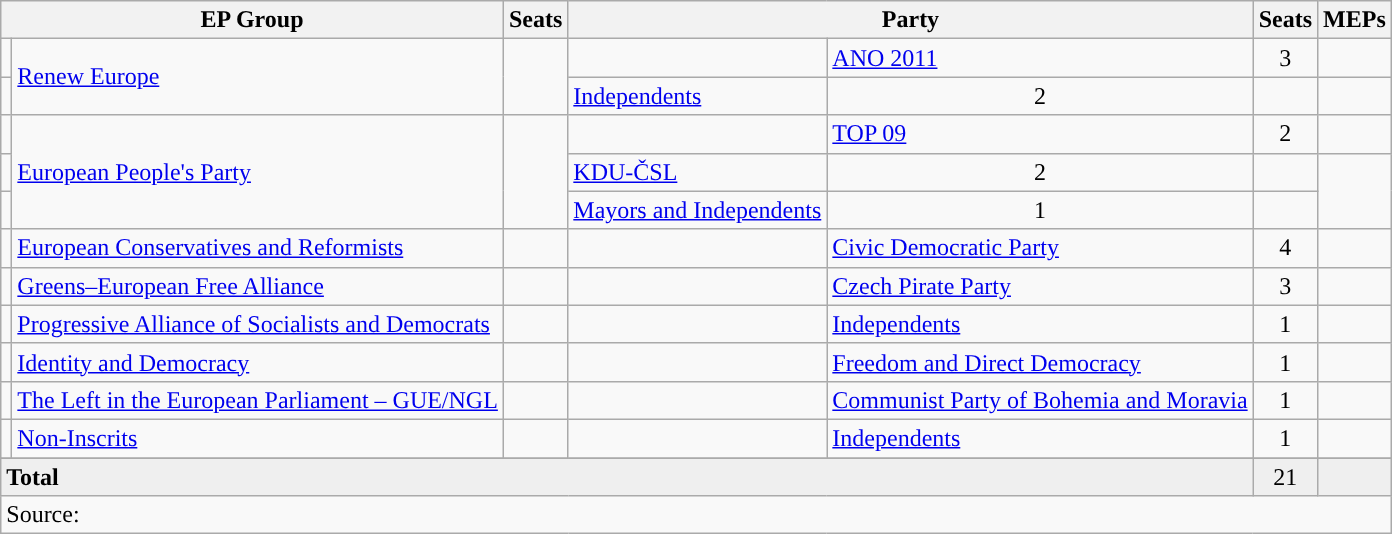<table class="wikitable">
<tr>
<th colspan=2>EP Group</th>
<th>Seats</th>
<th colspan=2>Party</th>
<th>Seats</th>
<th>MEPs</th>
</tr>
<tr>
<td></td>
<td rowspan="2"><a href='#'>Renew Europe</a></td>
<td rowspan="2"></td>
<td style="color:inherit;background:"></td>
<td><a href='#'>ANO 2011</a></td>
<td align=center>3</td>
<td></td>
</tr>
<tr>
<td style="color:inherit;background:"></td>
<td><a href='#'>Independents</a></td>
<td align=center>2</td>
<td></td>
</tr>
<tr>
<td></td>
<td rowspan="3"><a href='#'>European People's Party</a></td>
<td rowspan="3"></td>
<td style="color:inherit;background:"></td>
<td><a href='#'>TOP 09</a></td>
<td align=center>2</td>
<td></td>
</tr>
<tr>
<td style="color:inherit;background:"></td>
<td><a href='#'>KDU-ČSL</a></td>
<td align=center>2</td>
<td></td>
</tr>
<tr>
<td style="color:inherit;background:"></td>
<td><a href='#'>Mayors and Independents</a></td>
<td align=center>1</td>
<td></td>
</tr>
<tr>
<td style="color:inherit;background:"></td>
<td><a href='#'>European Conservatives and Reformists</a></td>
<td></td>
<td style="color:inherit;background:"></td>
<td><a href='#'>Civic Democratic Party</a></td>
<td align=center>4</td>
<td></td>
</tr>
<tr>
<td style="color:inherit;background:"></td>
<td><a href='#'>Greens–European Free Alliance</a></td>
<td></td>
<td style="color:inherit;background:"></td>
<td><a href='#'>Czech Pirate Party</a></td>
<td align=center>3</td>
<td></td>
</tr>
<tr>
<td style="color:inherit;background:"></td>
<td><a href='#'>Progressive Alliance of Socialists and Democrats</a></td>
<td></td>
<td style="color:inherit;background:"></td>
<td><a href='#'>Independents</a></td>
<td align=center>1</td>
<td></td>
</tr>
<tr>
<td style="color:inherit;background:"></td>
<td><a href='#'>Identity and Democracy</a></td>
<td></td>
<td style="color:inherit;background:"></td>
<td><a href='#'>Freedom and Direct Democracy</a></td>
<td align=center>1</td>
<td></td>
</tr>
<tr>
<td style="color:inherit;background:"></td>
<td><a href='#'>The Left in the European Parliament – GUE/NGL</a></td>
<td></td>
<td style="color:inherit;background:"></td>
<td><a href='#'>Communist Party of Bohemia and Moravia</a></td>
<td align=center>1</td>
<td></td>
</tr>
<tr>
<td style="color:inherit;background:"></td>
<td><a href='#'>Non-Inscrits</a></td>
<td></td>
<td style="color:inherit;background:"></td>
<td><a href='#'>Independents</a></td>
<td align=center>1</td>
<td></td>
</tr>
<tr>
</tr>
<tr bgcolor="EFEFEF">
<td colspan=5 align=left><strong>Total</strong></td>
<td align=center>21</td>
<td></td>
</tr>
<tr>
<td colspan="7">Source: </td>
</tr>
</table>
